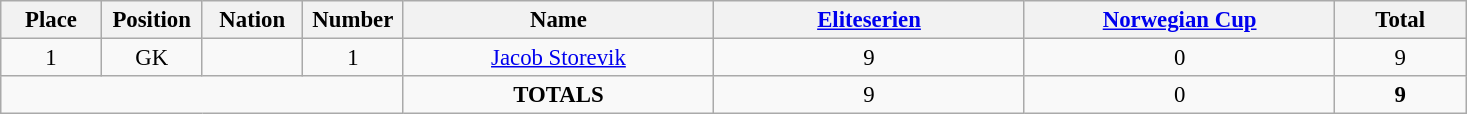<table class="wikitable" style="font-size: 95%; text-align: center;">
<tr>
<th width=60>Place</th>
<th width=60>Position</th>
<th width=60>Nation</th>
<th width=60>Number</th>
<th width=200>Name</th>
<th width=200><a href='#'>Eliteserien</a></th>
<th width=200><a href='#'>Norwegian Cup</a></th>
<th width=80><strong>Total</strong></th>
</tr>
<tr>
<td>1</td>
<td>GK</td>
<td></td>
<td>1</td>
<td><a href='#'>Jacob Storevik</a></td>
<td>9</td>
<td>0</td>
<td>9</td>
</tr>
<tr>
<td colspan="4"></td>
<td><strong>TOTALS</strong></td>
<td>9</td>
<td>0</td>
<td><strong>9</strong></td>
</tr>
</table>
